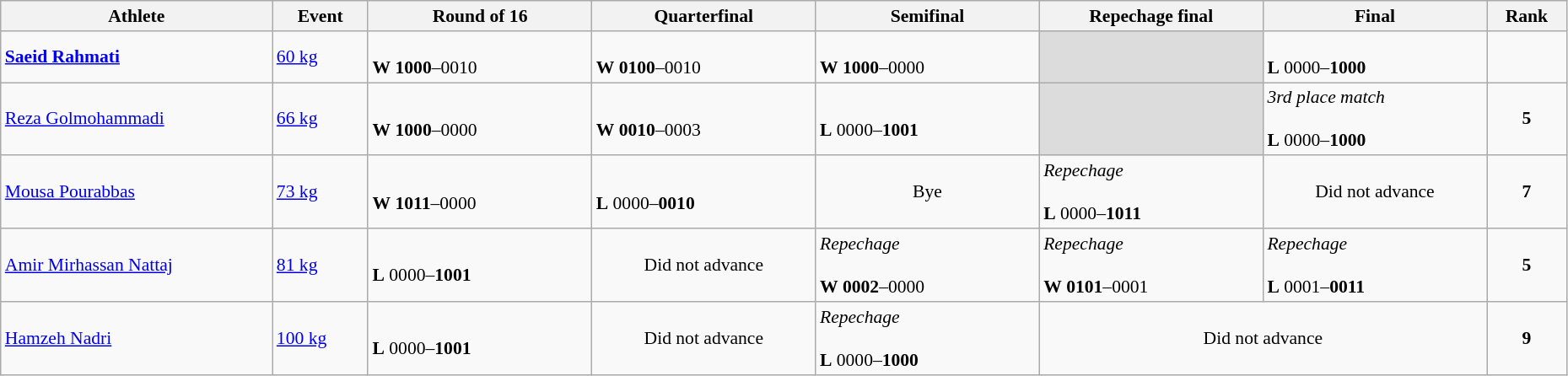<table class="wikitable" width="98%" style="text-align:left; font-size:90%">
<tr>
<th width="17%">Athlete</th>
<th width="6%">Event</th>
<th width="14%">Round of 16</th>
<th width="14%">Quarterfinal</th>
<th width="14%">Semifinal</th>
<th width="14%">Repechage final</th>
<th width="14%">Final</th>
<th width="5%">Rank</th>
</tr>
<tr>
<td><strong><a href='#'>Saeid Rahmati</a></strong></td>
<td><a href='#'>60 kg</a></td>
<td><br><strong>W</strong> <strong>1000</strong>–0010</td>
<td><br><strong>W</strong> <strong>0100</strong>–0010</td>
<td><br><strong>W</strong> <strong>1000</strong>–0000</td>
<td bgcolor=#DCDCDC></td>
<td><br><strong>L</strong> 0000–<strong>1000</strong></td>
<td align=center></td>
</tr>
<tr>
<td><a href='#'>Reza Golmohammadi</a></td>
<td><a href='#'>66 kg</a></td>
<td><br><strong>W</strong> <strong>1000</strong>–0000</td>
<td><br><strong>W</strong> <strong>0010</strong>–0003</td>
<td><br><strong>L</strong> 0000–<strong>1001</strong></td>
<td bgcolor=#DCDCDC></td>
<td><em>3rd place match</em><br><br><strong>L</strong> 0000–<strong>1000</strong></td>
<td align=center><strong>5</strong></td>
</tr>
<tr>
<td><a href='#'>Mousa Pourabbas</a></td>
<td><a href='#'>73 kg</a></td>
<td><br><strong>W</strong> <strong>1011</strong>–0000</td>
<td><br><strong>L</strong> 0000–<strong>0010</strong></td>
<td align=center>Bye</td>
<td><em>Repechage</em><br><br><strong>L</strong> 0000–<strong>1011</strong></td>
<td align=center>Did not advance</td>
<td align=center><strong>7</strong></td>
</tr>
<tr>
<td><a href='#'>Amir Mirhassan Nattaj</a></td>
<td><a href='#'>81 kg</a></td>
<td><br><strong>L</strong> 0000–<strong>1001</strong></td>
<td align=center>Did not advance</td>
<td><em>Repechage</em><br><br><strong>W</strong> <strong>0002</strong>–0000</td>
<td><em>Repechage</em><br><br><strong>W</strong> <strong>0101</strong>–0001</td>
<td><em>Repechage</em><br><br><strong>L</strong> 0001–<strong>0011</strong></td>
<td align=center><strong>5</strong></td>
</tr>
<tr>
<td><a href='#'>Hamzeh Nadri</a></td>
<td><a href='#'>100 kg</a></td>
<td><br><strong>L</strong> 0000–<strong>1001</strong></td>
<td align=center>Did not advance</td>
<td><em>Repechage</em><br><br><strong>L</strong> 0000–<strong>1000</strong></td>
<td colspan=2 align=center>Did not advance</td>
<td align=center><strong>9</strong></td>
</tr>
</table>
